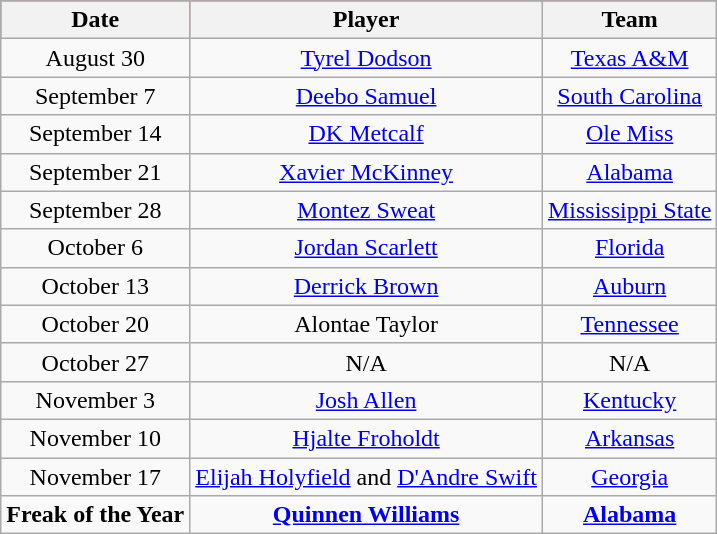<table class="wikitable" style="text-align:center">
<tr style="background:#A32638;"|>
<th>Date</th>
<th>Player</th>
<th>Team</th>
</tr>
<tr>
<td>August 30</td>
<td><a href='#'>Tyrel Dodson</a></td>
<td><a href='#'>Texas A&M</a></td>
</tr>
<tr>
<td>September 7</td>
<td><a href='#'>Deebo Samuel</a></td>
<td><a href='#'>South Carolina</a></td>
</tr>
<tr>
<td>September 14</td>
<td><a href='#'>DK Metcalf</a></td>
<td><a href='#'>Ole Miss</a></td>
</tr>
<tr>
<td>September 21</td>
<td><a href='#'>Xavier McKinney</a></td>
<td><a href='#'>Alabama</a></td>
</tr>
<tr>
<td>September 28</td>
<td><a href='#'>Montez Sweat</a></td>
<td><a href='#'>Mississippi State</a></td>
</tr>
<tr>
<td>October 6</td>
<td><a href='#'>Jordan Scarlett</a></td>
<td><a href='#'>Florida</a></td>
</tr>
<tr>
<td>October 13</td>
<td><a href='#'>Derrick Brown</a></td>
<td><a href='#'>Auburn</a></td>
</tr>
<tr>
<td>October 20</td>
<td>Alontae Taylor</td>
<td><a href='#'>Tennessee</a></td>
</tr>
<tr>
<td>October 27</td>
<td>N/A</td>
<td>N/A</td>
</tr>
<tr>
<td>November 3</td>
<td><a href='#'>Josh Allen</a></td>
<td><a href='#'>Kentucky</a></td>
</tr>
<tr>
<td>November 10</td>
<td><a href='#'>Hjalte Froholdt</a></td>
<td><a href='#'>Arkansas</a></td>
</tr>
<tr>
<td>November 17</td>
<td><a href='#'>Elijah Holyfield</a> and <a href='#'>D'Andre Swift</a></td>
<td><a href='#'>Georgia</a></td>
</tr>
<tr>
<td><strong>Freak of the Year</strong></td>
<td><strong><a href='#'>Quinnen Williams</a> </strong></td>
<td><strong><a href='#'>Alabama</a></strong></td>
</tr>
</table>
